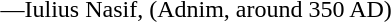<table style="text-align:center">
<tr>
<td></td>
<td></td>
</tr>
<tr>
<td colspan="2">—Iulius Nasif, (Adnim, around 350 AD)</td>
</tr>
</table>
